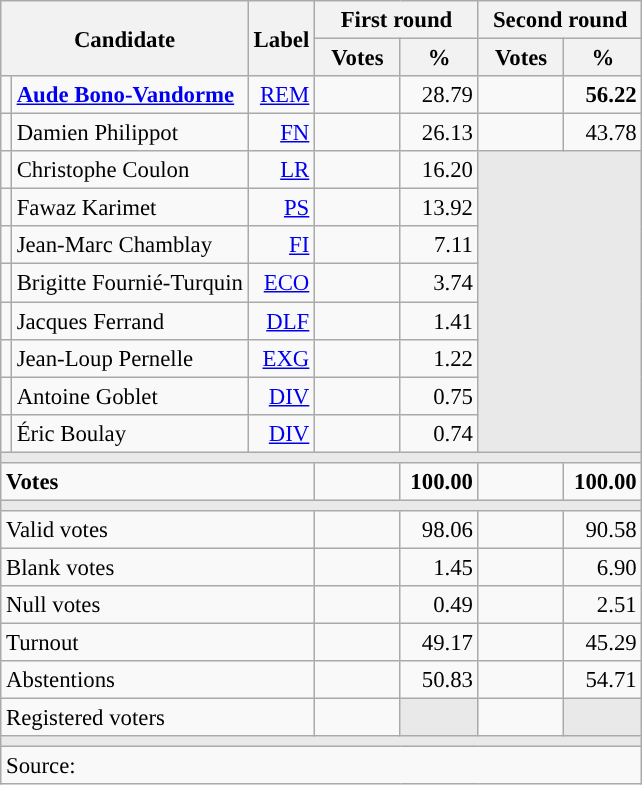<table class="wikitable" style="text-align:right;font-size:95%;">
<tr>
<th colspan="2" rowspan="2">Candidate</th>
<th rowspan="2">Label</th>
<th colspan="2">First round</th>
<th colspan="2">Second round</th>
</tr>
<tr>
<th style="width:50px;">Votes</th>
<th style="width:45px;">%</th>
<th style="width:50px;">Votes</th>
<th style="width:45px;">%</th>
</tr>
<tr>
<td style="color:inherit;background:"></td>
<td style="text-align:left;"><strong><a href='#'>Aude Bono-Vandorme</a></strong></td>
<td><a href='#'>REM</a></td>
<td></td>
<td>28.79</td>
<td><strong></strong></td>
<td><strong>56.22</strong></td>
</tr>
<tr>
<td style="color:inherit;background:"></td>
<td style="text-align:left;">Damien Philippot</td>
<td><a href='#'>FN</a></td>
<td></td>
<td>26.13</td>
<td></td>
<td>43.78</td>
</tr>
<tr>
<td style="color:inherit;background:"></td>
<td style="text-align:left;">Christophe Coulon</td>
<td><a href='#'>LR</a></td>
<td></td>
<td>16.20</td>
<td colspan="2" rowspan="8" style="background:#E9E9E9;"></td>
</tr>
<tr>
<td style="color:inherit;background:"></td>
<td style="text-align:left;">Fawaz Karimet</td>
<td><a href='#'>PS</a></td>
<td></td>
<td>13.92</td>
</tr>
<tr>
<td style="color:inherit;background:"></td>
<td style="text-align:left;">Jean-Marc Chamblay</td>
<td><a href='#'>FI</a></td>
<td></td>
<td>7.11</td>
</tr>
<tr>
<td style="color:inherit;background:"></td>
<td style="text-align:left;">Brigitte Fournié-Turquin</td>
<td><a href='#'>ECO</a></td>
<td></td>
<td>3.74</td>
</tr>
<tr>
<td style="color:inherit;background:"></td>
<td style="text-align:left;">Jacques Ferrand</td>
<td><a href='#'>DLF</a></td>
<td></td>
<td>1.41</td>
</tr>
<tr>
<td style="color:inherit;background:"></td>
<td style="text-align:left;">Jean-Loup Pernelle</td>
<td><a href='#'>EXG</a></td>
<td></td>
<td>1.22</td>
</tr>
<tr>
<td style="color:inherit;background:"></td>
<td style="text-align:left;">Antoine Goblet</td>
<td><a href='#'>DIV</a></td>
<td></td>
<td>0.75</td>
</tr>
<tr>
<td style="color:inherit;background:"></td>
<td style="text-align:left;">Éric Boulay</td>
<td><a href='#'>DIV</a></td>
<td></td>
<td>0.74</td>
</tr>
<tr>
<td colspan="7" style="background:#E9E9E9;"></td>
</tr>
<tr style="font-weight:bold;">
<td colspan="3" style="text-align:left;">Votes</td>
<td></td>
<td>100.00</td>
<td></td>
<td>100.00</td>
</tr>
<tr>
<td colspan="7" style="background:#E9E9E9;"></td>
</tr>
<tr>
<td colspan="3" style="text-align:left;">Valid votes</td>
<td></td>
<td>98.06</td>
<td></td>
<td>90.58</td>
</tr>
<tr>
<td colspan="3" style="text-align:left;">Blank votes</td>
<td></td>
<td>1.45</td>
<td></td>
<td>6.90</td>
</tr>
<tr>
<td colspan="3" style="text-align:left;">Null votes</td>
<td></td>
<td>0.49</td>
<td></td>
<td>2.51</td>
</tr>
<tr>
<td colspan="3" style="text-align:left;">Turnout</td>
<td></td>
<td>49.17</td>
<td></td>
<td>45.29</td>
</tr>
<tr>
<td colspan="3" style="text-align:left;">Abstentions</td>
<td></td>
<td>50.83</td>
<td></td>
<td>54.71</td>
</tr>
<tr>
<td colspan="3" style="text-align:left;">Registered voters</td>
<td></td>
<td style="background:#E9E9E9;"></td>
<td></td>
<td style="background:#E9E9E9;"></td>
</tr>
<tr>
<td colspan="7" style="background:#E9E9E9;"></td>
</tr>
<tr>
<td colspan="7" style="text-align:left;">Source: </td>
</tr>
</table>
